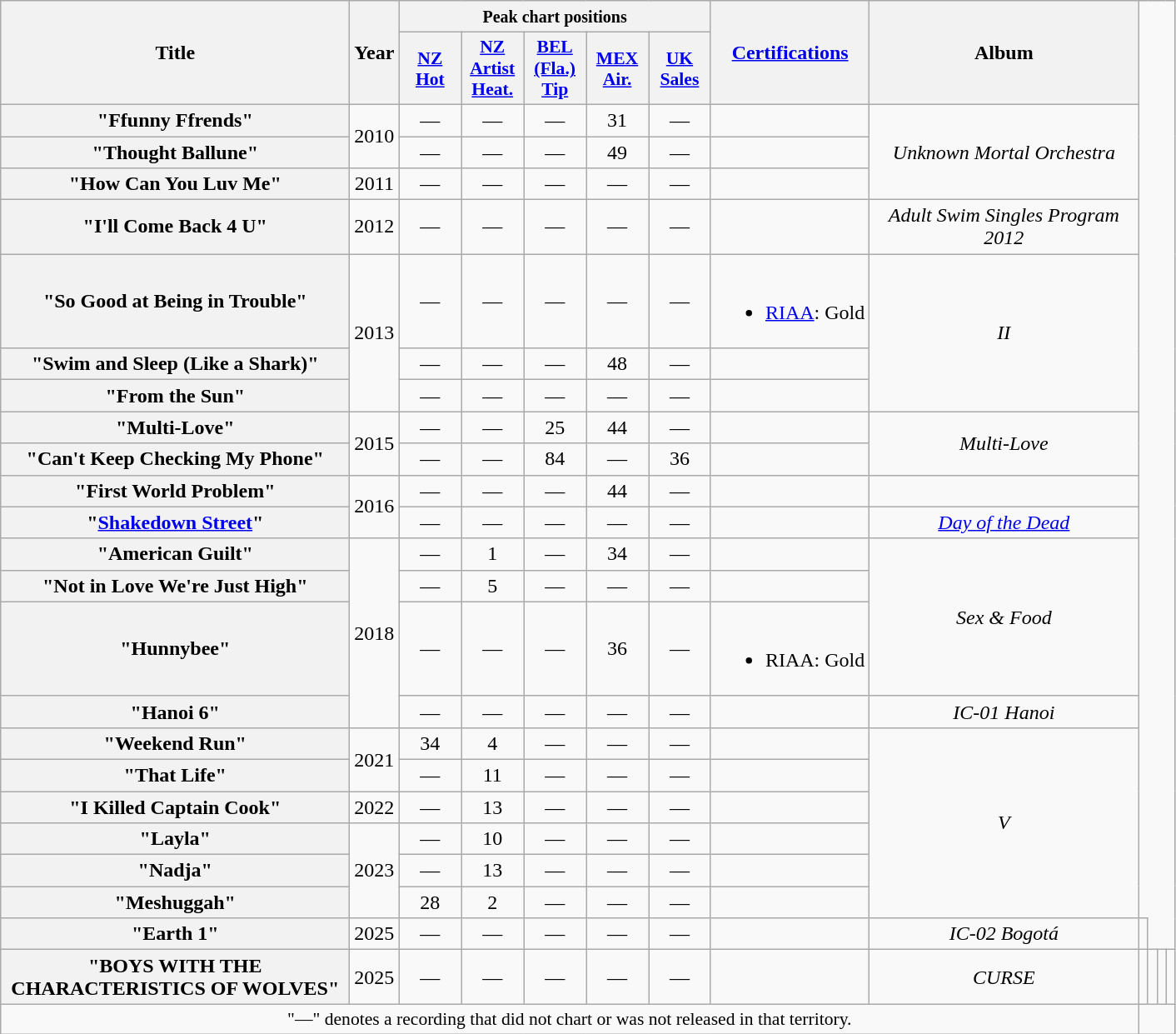<table class="wikitable plainrowheaders" style="text-align:center;">
<tr>
<th scope="col" rowspan="2" style="width:17em;">Title</th>
<th scope="col" rowspan="2" style="width:1em;">Year</th>
<th scope="col" colspan="5"><small>Peak chart positions</small></th>
<th scope="col" rowspan="2"><a href='#'>Certifications</a></th>
<th scope="col" rowspan="2" style="width:13em;">Album</th>
</tr>
<tr>
<th scope="col" style="width:3em;font-size:90%;"><a href='#'>NZ<br>Hot</a><br></th>
<th scope="col" style="width:3em;font-size:90%;"><a href='#'>NZ<br>Artist<br>Heat.</a><br></th>
<th scope="col" style="width:3em; font-size:90%;"><a href='#'>BEL<br>(Fla.)<br>Tip</a><br></th>
<th scope="col" style="width:3em; font-size:90%;"><a href='#'>MEX<br>Air.</a><br></th>
<th scope="col" style="width:3em; font-size:90%;"><a href='#'>UK<br>Sales</a><br></th>
</tr>
<tr>
<th scope="row">"Ffunny Ffrends"</th>
<td rowspan="2">2010</td>
<td>—</td>
<td>—</td>
<td>—</td>
<td>31</td>
<td>—</td>
<td></td>
<td rowspan="3"><em>Unknown Mortal Orchestra</em></td>
</tr>
<tr>
<th scope="row">"Thought Ballune"</th>
<td>—</td>
<td>—</td>
<td>—</td>
<td>49</td>
<td>—</td>
<td></td>
</tr>
<tr>
<th scope="row">"How Can You Luv Me"</th>
<td>2011</td>
<td>—</td>
<td>—</td>
<td>—</td>
<td>—</td>
<td>—</td>
<td></td>
</tr>
<tr>
<th scope="row">"I'll Come Back 4 U"</th>
<td>2012</td>
<td>—</td>
<td>—</td>
<td>—</td>
<td>—</td>
<td>—</td>
<td></td>
<td><em>Adult Swim Singles Program 2012</em></td>
</tr>
<tr>
<th scope="row">"So Good at Being in Trouble"</th>
<td rowspan="3">2013</td>
<td>—</td>
<td>—</td>
<td>—</td>
<td>—</td>
<td>—</td>
<td><br><ul><li><a href='#'>RIAA</a>: Gold</li></ul></td>
<td rowspan="3"><em>II</em></td>
</tr>
<tr>
<th scope="row">"Swim and Sleep (Like a Shark)"</th>
<td>—</td>
<td>—</td>
<td>—</td>
<td>48</td>
<td>—</td>
<td></td>
</tr>
<tr>
<th scope="row">"From the Sun"</th>
<td>—</td>
<td>—</td>
<td>—</td>
<td>—</td>
<td>—</td>
<td></td>
</tr>
<tr>
<th scope="row">"Multi-Love"</th>
<td rowspan="2">2015</td>
<td>—</td>
<td>—</td>
<td>25</td>
<td>44</td>
<td>—</td>
<td></td>
<td rowspan="2"><em>Multi-Love</em></td>
</tr>
<tr>
<th scope="row">"Can't Keep Checking My Phone"</th>
<td>—</td>
<td>—</td>
<td>84</td>
<td>—</td>
<td>36</td>
<td></td>
</tr>
<tr>
<th scope="row">"First World Problem"</th>
<td rowspan="2">2016</td>
<td>—</td>
<td>—</td>
<td>—</td>
<td>44</td>
<td>—</td>
<td></td>
<td></td>
</tr>
<tr>
<th scope="row">"<a href='#'>Shakedown Street</a>"</th>
<td>—</td>
<td>—</td>
<td>—</td>
<td>—</td>
<td>—</td>
<td></td>
<td><em><a href='#'>Day of the Dead</a></em></td>
</tr>
<tr>
<th scope="row">"American Guilt"</th>
<td rowspan="4">2018</td>
<td>—</td>
<td>1</td>
<td>—</td>
<td>34</td>
<td>—</td>
<td></td>
<td rowspan="3"><em>Sex & Food</em></td>
</tr>
<tr>
<th scope="row">"Not in Love We're Just High"</th>
<td>—</td>
<td>5</td>
<td>—</td>
<td>—</td>
<td>—</td>
<td></td>
</tr>
<tr>
<th scope="row">"Hunnybee"</th>
<td>—</td>
<td>—</td>
<td>—</td>
<td>36</td>
<td>—</td>
<td><br><ul><li>RIAA: Gold</li></ul></td>
</tr>
<tr>
<th scope="row">"Hanoi 6"</th>
<td>—</td>
<td>—</td>
<td>—</td>
<td>—</td>
<td>—</td>
<td></td>
<td><em>IC-01 Hanoi</em></td>
</tr>
<tr>
<th scope="row">"Weekend Run"</th>
<td rowspan="2">2021</td>
<td>34</td>
<td>4</td>
<td>—</td>
<td>—</td>
<td>—</td>
<td></td>
<td rowspan="6"><em>V</em></td>
</tr>
<tr>
<th scope="row">"That Life"</th>
<td>—</td>
<td>11</td>
<td>—</td>
<td>—</td>
<td>—</td>
<td></td>
</tr>
<tr>
<th scope="row">"I Killed Captain Cook"</th>
<td>2022</td>
<td>—</td>
<td>13</td>
<td>—</td>
<td>—</td>
<td>—</td>
<td></td>
</tr>
<tr>
<th scope="row">"Layla"</th>
<td rowspan="3">2023</td>
<td>—</td>
<td>10</td>
<td>—</td>
<td>—</td>
<td>—</td>
<td></td>
</tr>
<tr>
<th scope="row">"Nadja"</th>
<td>—</td>
<td>13</td>
<td>—</td>
<td>—</td>
<td>—</td>
<td></td>
</tr>
<tr>
<th scope="row">"Meshuggah"</th>
<td>28</td>
<td>2</td>
<td>—</td>
<td>—</td>
<td>—</td>
<td></td>
</tr>
<tr>
<th scope="row">"Earth 1"</th>
<td>2025</td>
<td>—</td>
<td>—</td>
<td>—</td>
<td>—</td>
<td>—</td>
<td></td>
<td><em>IC-02 Bogotá</em></td>
<td></td>
</tr>
<tr>
<th scope="row">"BOYS WITH THE CHARACTERISTICS OF WOLVES"</th>
<td>2025</td>
<td>—</td>
<td>—</td>
<td>—</td>
<td>—</td>
<td>—</td>
<td></td>
<td><em>CURSE</em></td>
<td></td>
<td></td>
<td></td>
<td></td>
</tr>
<tr>
<td colspan="9" style="font-size:90%">"—" denotes a recording that did not chart or was not released in that territory.</td>
</tr>
</table>
